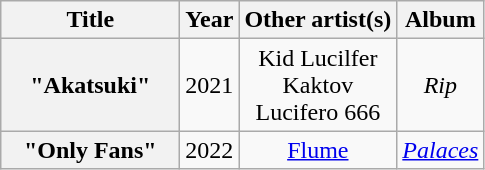<table class="wikitable plainrowheaders" style="text-align:center">
<tr>
<th scope="col" style="width:7em">Title</th>
<th scope="col">Year</th>
<th scope="col">Other artist(s)</th>
<th scope="col">Album</th>
</tr>
<tr>
<th scope="row">"Akatsuki"</th>
<td>2021</td>
<td>Kid Lucilfer<br>Kaktov<br>Lucifero 666</td>
<td><em>Rip</em></td>
</tr>
<tr>
<th scope="row">"Only Fans"</th>
<td>2022</td>
<td><a href='#'>Flume</a></td>
<td><em><a href='#'>Palaces</a></em></td>
</tr>
</table>
